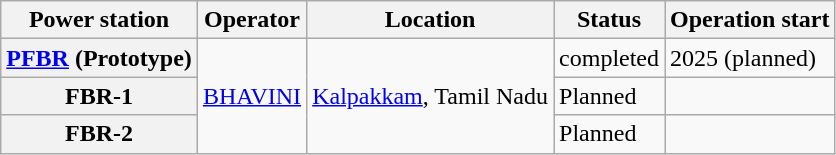<table class="wikitable plainrowheaders">
<tr>
<th scope="col">Power station</th>
<th scope="col">Operator</th>
<th scope="col">Location</th>
<th scope="col">Status</th>
<th scope="col">Operation start</th>
</tr>
<tr>
<th scope="row"><a href='#'>PFBR</a> (Prototype)</th>
<td rowspan="3"><a href='#'>BHAVINI</a></td>
<td rowspan="3"><a href='#'>Kalpakkam</a>, Tamil Nadu</td>
<td>completed</td>
<td>2025 (planned)</td>
</tr>
<tr>
<th scope="row">FBR-1</th>
<td>Planned</td>
<td></td>
</tr>
<tr>
<th scope="row">FBR-2</th>
<td>Planned</td>
<td></td>
</tr>
</table>
